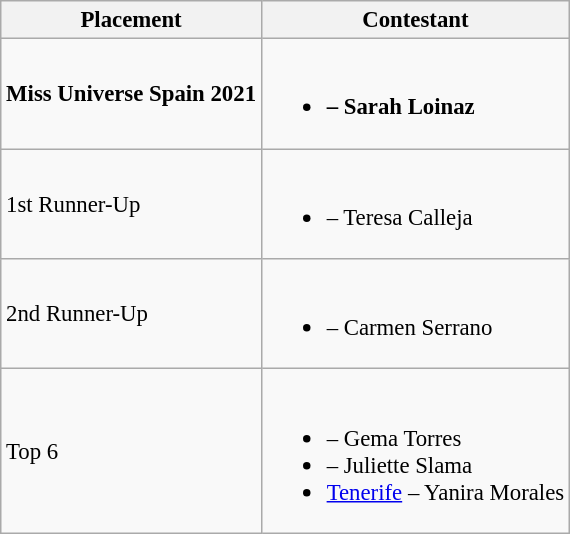<table class="wikitable sortable" style="font-size: 95%;">
<tr>
<th>Placement</th>
<th>Contestant</th>
</tr>
<tr>
<td><strong>Miss Universe Spain 2021</strong></td>
<td><br><ul><li><strong> – Sarah Loinaz</strong></li></ul></td>
</tr>
<tr>
<td>1st Runner-Up</td>
<td><br><ul><li> – Teresa Calleja</li></ul></td>
</tr>
<tr>
<td>2nd Runner-Up</td>
<td><br><ul><li> – Carmen Serrano</li></ul></td>
</tr>
<tr>
<td>Top 6</td>
<td><br><ul><li> – Gema Torres</li><li> – Juliette Slama</li><li> <a href='#'>Tenerife</a> – Yanira Morales</li></ul></td>
</tr>
</table>
